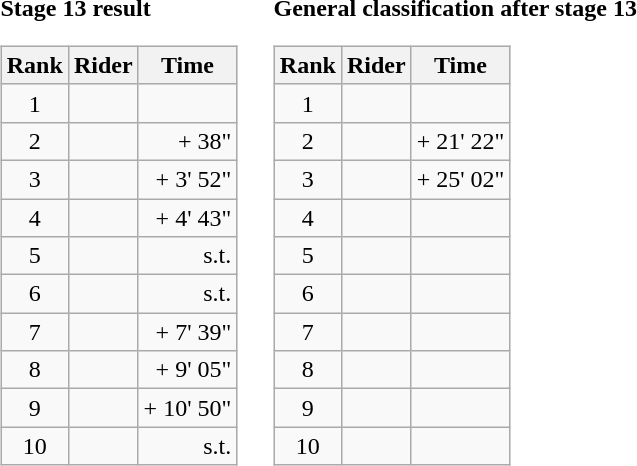<table>
<tr>
<td><strong>Stage 13 result</strong><br><table class="wikitable">
<tr>
<th scope="col">Rank</th>
<th scope="col">Rider</th>
<th scope="col">Time</th>
</tr>
<tr>
<td style="text-align:center;">1</td>
<td></td>
<td style="text-align:right;"></td>
</tr>
<tr>
<td style="text-align:center;">2</td>
<td></td>
<td style="text-align:right;">+ 38"</td>
</tr>
<tr>
<td style="text-align:center;">3</td>
<td></td>
<td style="text-align:right;">+ 3' 52"</td>
</tr>
<tr>
<td style="text-align:center;">4</td>
<td></td>
<td style="text-align:right;">+ 4' 43"</td>
</tr>
<tr>
<td style="text-align:center;">5</td>
<td></td>
<td style="text-align:right;">s.t.</td>
</tr>
<tr>
<td style="text-align:center;">6</td>
<td></td>
<td style="text-align:right;">s.t.</td>
</tr>
<tr>
<td style="text-align:center;">7</td>
<td></td>
<td style="text-align:right;">+ 7' 39"</td>
</tr>
<tr>
<td style="text-align:center;">8</td>
<td></td>
<td style="text-align:right;">+ 9' 05"</td>
</tr>
<tr>
<td style="text-align:center;">9</td>
<td></td>
<td style="text-align:right;">+ 10' 50"</td>
</tr>
<tr>
<td style="text-align:center;">10</td>
<td></td>
<td style="text-align:right;">s.t.</td>
</tr>
</table>
</td>
<td></td>
<td><strong>General classification after stage 13</strong><br><table class="wikitable">
<tr>
<th scope="col">Rank</th>
<th scope="col">Rider</th>
<th scope="col">Time</th>
</tr>
<tr>
<td style="text-align:center;">1</td>
<td></td>
<td style="text-align:right;"></td>
</tr>
<tr>
<td style="text-align:center;">2</td>
<td></td>
<td style="text-align:right;">+ 21' 22"</td>
</tr>
<tr>
<td style="text-align:center;">3</td>
<td></td>
<td style="text-align:right;">+ 25' 02"</td>
</tr>
<tr>
<td style="text-align:center;">4</td>
<td></td>
<td></td>
</tr>
<tr>
<td style="text-align:center;">5</td>
<td></td>
<td></td>
</tr>
<tr>
<td style="text-align:center;">6</td>
<td></td>
<td></td>
</tr>
<tr>
<td style="text-align:center;">7</td>
<td></td>
<td></td>
</tr>
<tr>
<td style="text-align:center;">8</td>
<td></td>
<td></td>
</tr>
<tr>
<td style="text-align:center;">9</td>
<td></td>
<td></td>
</tr>
<tr>
<td style="text-align:center;">10</td>
<td></td>
<td></td>
</tr>
</table>
</td>
</tr>
</table>
